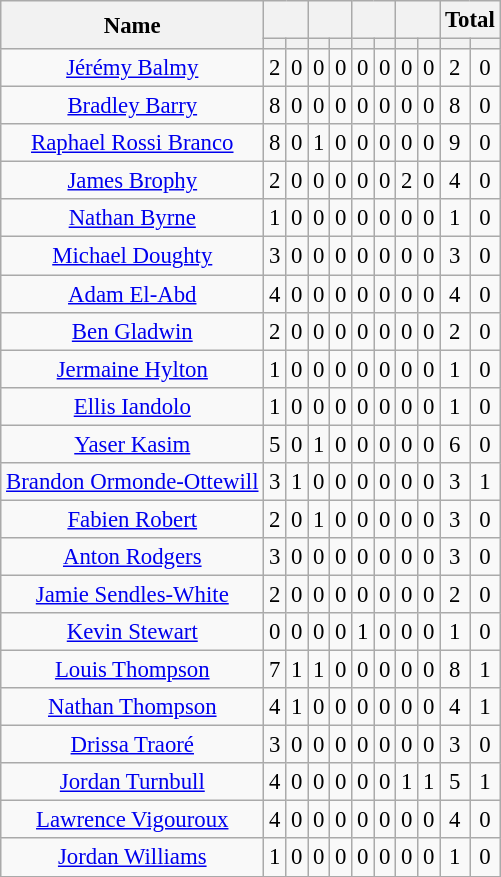<table class="wikitable sortable" style="text-align: center; font-size:95%;">
<tr>
<th rowspan=2>Name</th>
<th colspan=2></th>
<th colspan=2></th>
<th colspan=2></th>
<th colspan=2></th>
<th colspan=2>Total</th>
</tr>
<tr>
<th></th>
<th></th>
<th></th>
<th></th>
<th></th>
<th></th>
<th></th>
<th></th>
<th></th>
<th></th>
</tr>
<tr>
<td><a href='#'>Jérémy Balmy</a></td>
<td>2</td>
<td>0</td>
<td>0</td>
<td>0</td>
<td>0</td>
<td>0</td>
<td>0</td>
<td>0</td>
<td>2</td>
<td>0</td>
</tr>
<tr>
<td><a href='#'>Bradley Barry</a></td>
<td>8</td>
<td>0</td>
<td>0</td>
<td>0</td>
<td>0</td>
<td>0</td>
<td>0</td>
<td>0</td>
<td>8</td>
<td>0</td>
</tr>
<tr>
<td><a href='#'>Raphael Rossi Branco</a></td>
<td>8</td>
<td>0</td>
<td>1</td>
<td>0</td>
<td>0</td>
<td>0</td>
<td>0</td>
<td>0</td>
<td>9</td>
<td>0</td>
</tr>
<tr>
<td><a href='#'>James Brophy</a></td>
<td>2</td>
<td>0</td>
<td>0</td>
<td>0</td>
<td>0</td>
<td>0</td>
<td>2</td>
<td>0</td>
<td>4</td>
<td>0</td>
</tr>
<tr>
<td><a href='#'>Nathan Byrne</a></td>
<td>1</td>
<td>0</td>
<td>0</td>
<td>0</td>
<td>0</td>
<td>0</td>
<td>0</td>
<td>0</td>
<td>1</td>
<td>0</td>
</tr>
<tr>
<td><a href='#'>Michael Doughty</a></td>
<td>3</td>
<td>0</td>
<td>0</td>
<td>0</td>
<td>0</td>
<td>0</td>
<td>0</td>
<td>0</td>
<td>3</td>
<td>0</td>
</tr>
<tr>
<td><a href='#'>Adam El-Abd</a></td>
<td>4</td>
<td>0</td>
<td>0</td>
<td>0</td>
<td>0</td>
<td>0</td>
<td>0</td>
<td>0</td>
<td>4</td>
<td>0</td>
</tr>
<tr>
<td><a href='#'>Ben Gladwin</a></td>
<td>2</td>
<td>0</td>
<td>0</td>
<td>0</td>
<td>0</td>
<td>0</td>
<td>0</td>
<td>0</td>
<td>2</td>
<td>0</td>
</tr>
<tr>
<td><a href='#'>Jermaine Hylton</a></td>
<td>1</td>
<td>0</td>
<td>0</td>
<td>0</td>
<td>0</td>
<td>0</td>
<td>0</td>
<td>0</td>
<td>1</td>
<td>0</td>
</tr>
<tr>
<td><a href='#'>Ellis Iandolo</a></td>
<td>1</td>
<td>0</td>
<td>0</td>
<td>0</td>
<td>0</td>
<td>0</td>
<td>0</td>
<td>0</td>
<td>1</td>
<td>0</td>
</tr>
<tr>
<td><a href='#'>Yaser Kasim</a></td>
<td>5</td>
<td>0</td>
<td>1</td>
<td>0</td>
<td>0</td>
<td>0</td>
<td>0</td>
<td>0</td>
<td>6</td>
<td>0</td>
</tr>
<tr>
<td><a href='#'>Brandon Ormonde-Ottewill</a></td>
<td>3</td>
<td>1</td>
<td>0</td>
<td>0</td>
<td>0</td>
<td>0</td>
<td>0</td>
<td>0</td>
<td>3</td>
<td>1</td>
</tr>
<tr>
<td><a href='#'>Fabien Robert</a></td>
<td>2</td>
<td>0</td>
<td>1</td>
<td>0</td>
<td>0</td>
<td>0</td>
<td>0</td>
<td>0</td>
<td>3</td>
<td>0</td>
</tr>
<tr>
<td><a href='#'>Anton Rodgers</a></td>
<td>3</td>
<td>0</td>
<td>0</td>
<td>0</td>
<td>0</td>
<td>0</td>
<td>0</td>
<td>0</td>
<td>3</td>
<td>0</td>
</tr>
<tr>
<td><a href='#'>Jamie Sendles-White</a></td>
<td>2</td>
<td>0</td>
<td>0</td>
<td>0</td>
<td>0</td>
<td>0</td>
<td>0</td>
<td>0</td>
<td>2</td>
<td>0</td>
</tr>
<tr>
<td><a href='#'>Kevin Stewart</a></td>
<td>0</td>
<td>0</td>
<td>0</td>
<td>0</td>
<td>1</td>
<td>0</td>
<td>0</td>
<td>0</td>
<td>1</td>
<td>0</td>
</tr>
<tr>
<td><a href='#'>Louis Thompson</a></td>
<td>7</td>
<td>1</td>
<td>1</td>
<td>0</td>
<td>0</td>
<td>0</td>
<td>0</td>
<td>0</td>
<td>8</td>
<td>1</td>
</tr>
<tr>
<td><a href='#'>Nathan Thompson</a></td>
<td>4</td>
<td>1</td>
<td>0</td>
<td>0</td>
<td>0</td>
<td>0</td>
<td>0</td>
<td>0</td>
<td>4</td>
<td>1</td>
</tr>
<tr>
<td><a href='#'>Drissa Traoré</a></td>
<td>3</td>
<td>0</td>
<td>0</td>
<td>0</td>
<td>0</td>
<td>0</td>
<td>0</td>
<td>0</td>
<td>3</td>
<td>0</td>
</tr>
<tr>
<td><a href='#'>Jordan Turnbull</a></td>
<td>4</td>
<td>0</td>
<td>0</td>
<td>0</td>
<td>0</td>
<td>0</td>
<td>1</td>
<td>1</td>
<td>5</td>
<td>1</td>
</tr>
<tr>
<td><a href='#'>Lawrence Vigouroux</a></td>
<td>4</td>
<td>0</td>
<td>0</td>
<td>0</td>
<td>0</td>
<td>0</td>
<td>0</td>
<td>0</td>
<td>4</td>
<td>0</td>
</tr>
<tr>
<td><a href='#'>Jordan Williams</a></td>
<td>1</td>
<td>0</td>
<td>0</td>
<td>0</td>
<td>0</td>
<td>0</td>
<td>0</td>
<td>0</td>
<td>1</td>
<td>0</td>
</tr>
<tr>
</tr>
</table>
